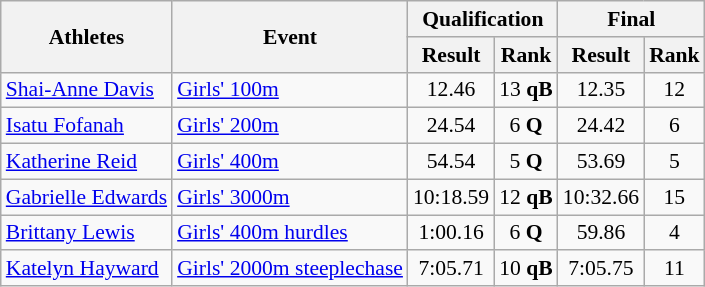<table class="wikitable" border="1" style="font-size:90%">
<tr>
<th rowspan=2>Athletes</th>
<th rowspan=2>Event</th>
<th colspan=2>Qualification</th>
<th colspan=2>Final</th>
</tr>
<tr>
<th>Result</th>
<th>Rank</th>
<th>Result</th>
<th>Rank</th>
</tr>
<tr>
<td><a href='#'>Shai-Anne Davis</a></td>
<td><a href='#'>Girls' 100m</a></td>
<td align=center>12.46</td>
<td align=center>13 <strong>qB</strong></td>
<td align=center>12.35</td>
<td align=center>12</td>
</tr>
<tr>
<td><a href='#'>Isatu Fofanah</a></td>
<td><a href='#'>Girls' 200m</a></td>
<td align=center>24.54</td>
<td align=center>6 <strong>Q</strong></td>
<td align=center>24.42</td>
<td align=center>6</td>
</tr>
<tr>
<td><a href='#'>Katherine Reid</a></td>
<td><a href='#'>Girls' 400m</a></td>
<td align=center>54.54</td>
<td align=center>5 <strong>Q</strong></td>
<td align=center>53.69</td>
<td align=center>5</td>
</tr>
<tr>
<td><a href='#'>Gabrielle Edwards</a></td>
<td><a href='#'>Girls' 3000m</a></td>
<td align=center>10:18.59</td>
<td align=center>12 <strong>qB</strong></td>
<td align=center>10:32.66</td>
<td align=center>15</td>
</tr>
<tr>
<td><a href='#'>Brittany Lewis</a></td>
<td><a href='#'>Girls' 400m hurdles</a></td>
<td align=center>1:00.16</td>
<td align=center>6 <strong>Q</strong></td>
<td align=center>59.86</td>
<td align=center>4</td>
</tr>
<tr>
<td><a href='#'>Katelyn Hayward</a></td>
<td><a href='#'>Girls' 2000m steeplechase</a></td>
<td align=center>7:05.71</td>
<td align=center>10 <strong>qB</strong></td>
<td align=center>7:05.75</td>
<td align=center>11</td>
</tr>
</table>
